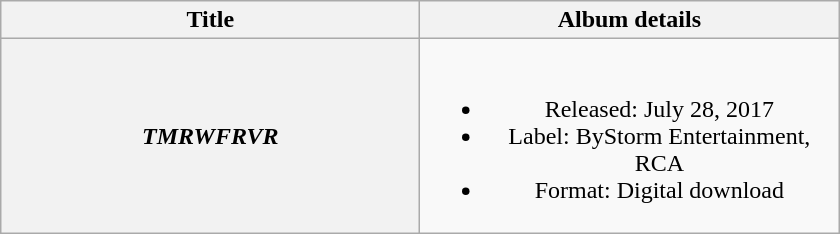<table class="wikitable plainrowheaders" style="text-align:center;">
<tr>
<th scope="col" style="width:17em;">Title</th>
<th scope="col" style="width:17em;">Album details</th>
</tr>
<tr>
<th scope="row"><em>TMRWFRVR</em></th>
<td><br><ul><li>Released: July 28, 2017</li><li>Label: ByStorm Entertainment, RCA</li><li>Format: Digital download</li></ul></td>
</tr>
</table>
